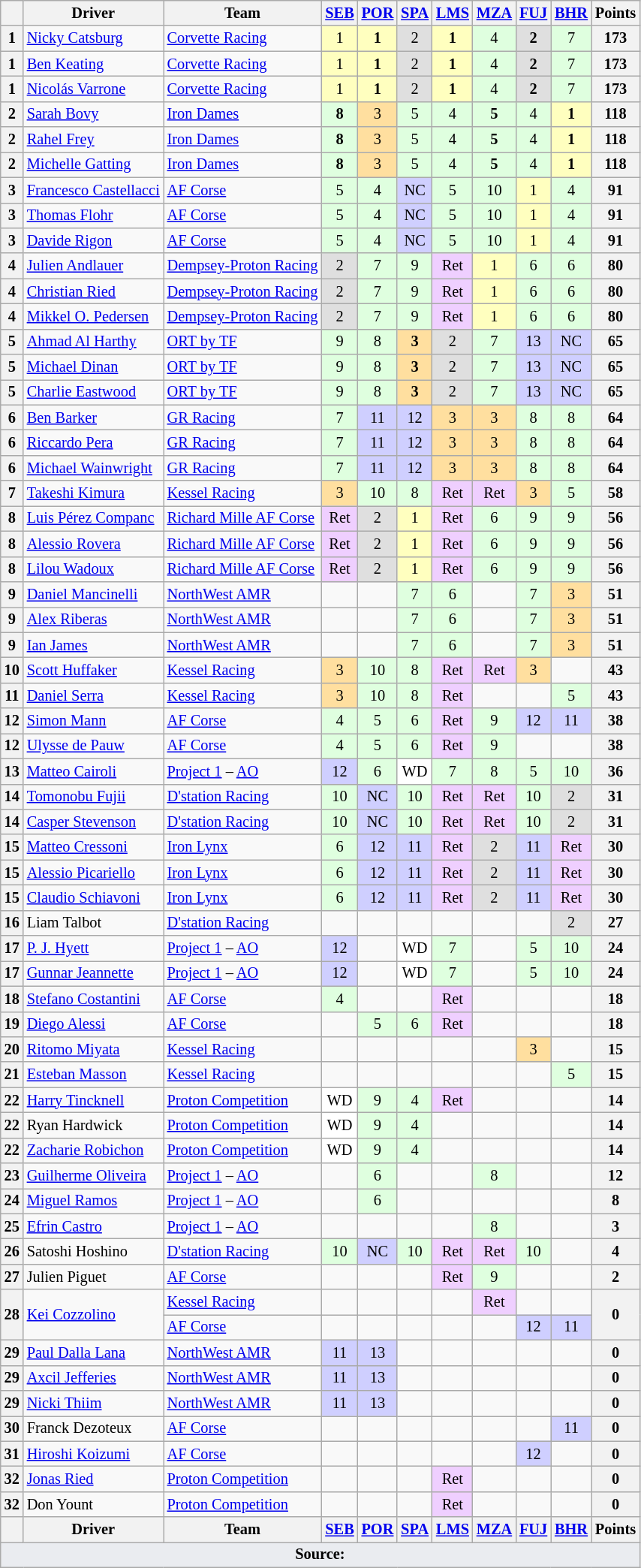<table class="wikitable" style="font-size:85%; text-align:center;">
<tr>
<th></th>
<th>Driver</th>
<th>Team</th>
<th><a href='#'>SEB</a><br></th>
<th><a href='#'>POR</a><br></th>
<th><a href='#'>SPA</a><br></th>
<th><a href='#'>LMS</a><br></th>
<th><a href='#'>MZA</a><br></th>
<th><a href='#'>FUJ</a><br></th>
<th><a href='#'>BHR</a><br></th>
<th>Points</th>
</tr>
<tr>
<th>1</th>
<td align="left"> <a href='#'>Nicky Catsburg</a></td>
<td align="left"> <a href='#'>Corvette Racing</a></td>
<td style="background:#ffffbf;">1</td>
<td style="background:#ffffbf;"><strong>1</strong></td>
<td style="background:#dfdfdf;">2</td>
<td style="background:#ffffbf;"><strong>1</strong></td>
<td style="background:#dfffdf;">4</td>
<td style="background:#dfdfdf;"><strong>2</strong></td>
<td style="background:#dfffdf;">7</td>
<th>173</th>
</tr>
<tr>
<th>1</th>
<td align="left"> <a href='#'>Ben Keating</a></td>
<td align="left"> <a href='#'>Corvette Racing</a></td>
<td style="background:#ffffbf;">1</td>
<td style="background:#ffffbf;"><strong>1</strong></td>
<td style="background:#dfdfdf;">2</td>
<td style="background:#ffffbf;"><strong>1</strong></td>
<td style="background:#dfffdf;">4</td>
<td style="background:#dfdfdf;"><strong>2</strong></td>
<td style="background:#dfffdf;">7</td>
<th>173</th>
</tr>
<tr>
<th>1</th>
<td align="left"> <a href='#'>Nicolás Varrone</a></td>
<td align="left"> <a href='#'>Corvette Racing</a></td>
<td style="background:#ffffbf;">1</td>
<td style="background:#ffffbf;"><strong>1</strong></td>
<td style="background:#dfdfdf;">2</td>
<td style="background:#ffffbf;"><strong>1</strong></td>
<td style="background:#dfffdf;">4</td>
<td style="background:#dfdfdf;"><strong>2</strong></td>
<td style="background:#dfffdf;">7</td>
<th>173</th>
</tr>
<tr>
<th>2</th>
<td align="left"> <a href='#'>Sarah Bovy</a></td>
<td align="left"> <a href='#'>Iron Dames</a></td>
<td style="background:#dfffdf;"><strong>8</strong></td>
<td style="background:#ffdf9f;">3</td>
<td style="background:#dfffdf;">5</td>
<td style="background:#dfffdf;">4</td>
<td style="background:#dfffdf;"><strong>5</strong></td>
<td style="background:#dfffdf;">4</td>
<td style="background:#ffffbf;"><strong>1</strong></td>
<th>118</th>
</tr>
<tr>
<th>2</th>
<td align="left"> <a href='#'>Rahel Frey</a></td>
<td align="left"> <a href='#'>Iron Dames</a></td>
<td style="background:#dfffdf;"><strong>8</strong></td>
<td style="background:#ffdf9f;">3</td>
<td style="background:#dfffdf;">5</td>
<td style="background:#dfffdf;">4</td>
<td style="background:#dfffdf;"><strong>5</strong></td>
<td style="background:#dfffdf;">4</td>
<td style="background:#ffffbf;"><strong>1</strong></td>
<th>118</th>
</tr>
<tr>
<th>2</th>
<td align="left"> <a href='#'>Michelle Gatting</a></td>
<td align="left"> <a href='#'>Iron Dames</a></td>
<td style="background:#dfffdf;"><strong>8</strong></td>
<td style="background:#ffdf9f;">3</td>
<td style="background:#dfffdf;">5</td>
<td style="background:#dfffdf;">4</td>
<td style="background:#dfffdf;"><strong>5</strong></td>
<td style="background:#dfffdf;">4</td>
<td style="background:#ffffbf;"><strong>1</strong></td>
<th>118</th>
</tr>
<tr>
<th>3</th>
<td align="left" nowrap> <a href='#'>Francesco Castellacci</a></td>
<td align="left"> <a href='#'>AF Corse</a></td>
<td style="background:#dfffdf;">5</td>
<td style="background:#dfffdf;">4</td>
<td style="background:#cfcfff;">NC</td>
<td style="background:#dfffdf;">5</td>
<td style="background:#dfffdf;">10</td>
<td style="background:#ffffbf;">1</td>
<td style="background:#dfffdf;">4</td>
<th>91</th>
</tr>
<tr>
<th>3</th>
<td align="left"> <a href='#'>Thomas Flohr</a></td>
<td align="left"> <a href='#'>AF Corse</a></td>
<td style="background:#dfffdf;">5</td>
<td style="background:#dfffdf;">4</td>
<td style="background:#cfcfff;">NC</td>
<td style="background:#dfffdf;">5</td>
<td style="background:#dfffdf;">10</td>
<td style="background:#ffffbf;">1</td>
<td style="background:#dfffdf;">4</td>
<th>91</th>
</tr>
<tr>
<th>3</th>
<td align="left"> <a href='#'>Davide Rigon</a></td>
<td align="left"> <a href='#'>AF Corse</a></td>
<td style="background:#dfffdf;">5</td>
<td style="background:#dfffdf;">4</td>
<td style="background:#cfcfff;">NC</td>
<td style="background:#dfffdf;">5</td>
<td style="background:#dfffdf;">10</td>
<td style="background:#ffffbf;">1</td>
<td style="background:#dfffdf;">4</td>
<th>91</th>
</tr>
<tr>
<th>4</th>
<td align="left"> <a href='#'>Julien Andlauer</a></td>
<td align="left" nowrap> <a href='#'>Dempsey-Proton Racing</a></td>
<td style="background:#dfdfdf;">2</td>
<td style="background:#dfffdf;">7</td>
<td style="background:#dfffdf;">9</td>
<td style="background:#efcfff;">Ret</td>
<td style="background:#ffffbf;">1</td>
<td style="background:#dfffdf;">6</td>
<td style="background:#dfffdf;">6</td>
<th>80</th>
</tr>
<tr>
<th>4</th>
<td align="left"> <a href='#'>Christian Ried</a></td>
<td align="left"> <a href='#'>Dempsey-Proton Racing</a></td>
<td style="background:#dfdfdf;">2</td>
<td style="background:#dfffdf;">7</td>
<td style="background:#dfffdf;">9</td>
<td style="background:#efcfff;">Ret</td>
<td style="background:#ffffbf;">1</td>
<td style="background:#dfffdf;">6</td>
<td style="background:#dfffdf;">6</td>
<th>80</th>
</tr>
<tr>
<th>4</th>
<td align="left"> <a href='#'>Mikkel O. Pedersen</a></td>
<td align="left"> <a href='#'>Dempsey-Proton Racing</a></td>
<td style="background:#dfdfdf;">2</td>
<td style="background:#dfffdf;">7</td>
<td style="background:#dfffdf;">9</td>
<td style="background:#efcfff;">Ret</td>
<td style="background:#ffffbf;">1</td>
<td style="background:#dfffdf;">6</td>
<td style="background:#dfffdf;">6</td>
<th>80</th>
</tr>
<tr>
<th>5</th>
<td align="left"> <a href='#'>Ahmad Al Harthy</a></td>
<td align="left"> <a href='#'>ORT by TF</a></td>
<td style="background:#dfffdf;">9</td>
<td style="background:#dfffdf;">8</td>
<td style="background:#ffdf9f;"><strong>3</strong></td>
<td style="background:#dfdfdf;">2</td>
<td style="background:#dfffdf;">7</td>
<td style="background:#cfcfff;">13</td>
<td style="background:#cfcfff;">NC</td>
<th>65</th>
</tr>
<tr>
<th>5</th>
<td align="left"> <a href='#'>Michael Dinan</a></td>
<td align="left"> <a href='#'>ORT by TF</a></td>
<td style="background:#dfffdf;">9</td>
<td style="background:#dfffdf;">8</td>
<td style="background:#ffdf9f;"><strong>3</strong></td>
<td style="background:#dfdfdf;">2</td>
<td style="background:#dfffdf;">7</td>
<td style="background:#cfcfff;">13</td>
<td style="background:#cfcfff;">NC</td>
<th>65</th>
</tr>
<tr>
<th>5</th>
<td align="left"> <a href='#'>Charlie Eastwood</a></td>
<td align="left"> <a href='#'>ORT by TF</a></td>
<td style="background:#dfffdf;">9</td>
<td style="background:#dfffdf;">8</td>
<td style="background:#ffdf9f;"><strong>3</strong></td>
<td style="background:#dfdfdf;">2</td>
<td style="background:#dfffdf;">7</td>
<td style="background:#cfcfff;">13</td>
<td style="background:#cfcfff;">NC</td>
<th>65</th>
</tr>
<tr>
<th>6</th>
<td align="left"> <a href='#'>Ben Barker</a></td>
<td align="left"> <a href='#'>GR Racing</a></td>
<td style="background:#dfffdf;">7</td>
<td style="background:#cfcfff;">11</td>
<td style="background:#cfcfff;">12</td>
<td style="background:#ffdf9f;">3</td>
<td style="background:#ffdf9f;">3</td>
<td style="background:#dfffdf;">8</td>
<td style="background:#dfffdf;">8</td>
<th>64</th>
</tr>
<tr>
<th>6</th>
<td align="left"> <a href='#'>Riccardo Pera</a></td>
<td align="left"> <a href='#'>GR Racing</a></td>
<td style="background:#dfffdf;">7</td>
<td style="background:#cfcfff;">11</td>
<td style="background:#cfcfff;">12</td>
<td style="background:#ffdf9f;">3</td>
<td style="background:#ffdf9f;">3</td>
<td style="background:#dfffdf;">8</td>
<td style="background:#dfffdf;">8</td>
<th>64</th>
</tr>
<tr>
<th>6</th>
<td align="left"> <a href='#'>Michael Wainwright</a></td>
<td align="left"> <a href='#'>GR Racing</a></td>
<td style="background:#dfffdf;">7</td>
<td style="background:#cfcfff;">11</td>
<td style="background:#cfcfff;">12</td>
<td style="background:#ffdf9f;">3</td>
<td style="background:#ffdf9f;">3</td>
<td style="background:#dfffdf;">8</td>
<td style="background:#dfffdf;">8</td>
<th>64</th>
</tr>
<tr>
<th>7</th>
<td align="left"> <a href='#'>Takeshi Kimura</a></td>
<td align="left"> <a href='#'>Kessel Racing</a></td>
<td style="background:#ffdf9f;">3</td>
<td style="background:#dfffdf;">10</td>
<td style="background:#dfffdf;">8</td>
<td style="background:#efcfff;">Ret</td>
<td style="background:#efcfff;">Ret</td>
<td style="background:#ffdf9f;">3</td>
<td style="background:#dfffdf;">5</td>
<th>58</th>
</tr>
<tr>
<th>8</th>
<td align="left"> <a href='#'>Luis Pérez Companc</a></td>
<td align="left"> <a href='#'>Richard Mille AF Corse</a></td>
<td style="background:#efcfff;">Ret</td>
<td style="background:#dfdfdf;">2</td>
<td style="background:#ffffbf;">1</td>
<td style="background:#efcfff;">Ret</td>
<td style="background:#dfffdf;">6</td>
<td style="background:#dfffdf;">9</td>
<td style="background:#dfffdf;">9</td>
<th>56</th>
</tr>
<tr>
<th>8</th>
<td align="left"> <a href='#'>Alessio Rovera</a></td>
<td align="left"> <a href='#'>Richard Mille AF Corse</a></td>
<td style="background:#efcfff;">Ret</td>
<td style="background:#dfdfdf;">2</td>
<td style="background:#ffffbf;">1</td>
<td style="background:#efcfff;">Ret</td>
<td style="background:#dfffdf;">6</td>
<td style="background:#dfffdf;">9</td>
<td style="background:#dfffdf;">9</td>
<th>56</th>
</tr>
<tr>
<th>8</th>
<td align="left"> <a href='#'>Lilou Wadoux</a></td>
<td align="left"> <a href='#'>Richard Mille AF Corse</a></td>
<td style="background:#efcfff;">Ret</td>
<td style="background:#dfdfdf;">2</td>
<td style="background:#ffffbf;">1</td>
<td style="background:#efcfff;">Ret</td>
<td style="background:#dfffdf;">6</td>
<td style="background:#dfffdf;">9</td>
<td style="background:#dfffdf;">9</td>
<th>56</th>
</tr>
<tr>
<th>9</th>
<td align="left"> <a href='#'>Daniel Mancinelli</a></td>
<td align="left"> <a href='#'>NorthWest AMR</a></td>
<td style="background:#;"></td>
<td style="background:#;"></td>
<td style="background:#dfffdf;">7</td>
<td style="background:#dfffdf;">6</td>
<td style="background:#;"></td>
<td style="background:#dfffdf;">7</td>
<td style="background:#ffdf9f;">3</td>
<th>51</th>
</tr>
<tr>
<th>9</th>
<td align="left"> <a href='#'>Alex Riberas</a></td>
<td align="left"> <a href='#'>NorthWest AMR</a></td>
<td style="background:#;"></td>
<td style="background:#;"></td>
<td style="background:#dfffdf;">7</td>
<td style="background:#dfffdf;">6</td>
<td style="background:#;"></td>
<td style="background:#dfffdf;">7</td>
<td style="background:#ffdf9f;">3</td>
<th>51</th>
</tr>
<tr>
<th>9</th>
<td align="left"> <a href='#'>Ian James</a></td>
<td align="left"> <a href='#'>NorthWest AMR</a></td>
<td style="background:#;"></td>
<td style="background:#;"></td>
<td style="background:#dfffdf;">7</td>
<td style="background:#dfffdf;">6</td>
<td style="background:#;"></td>
<td style="background:#dfffdf;">7</td>
<td style="background:#ffdf9f;">3</td>
<th>51</th>
</tr>
<tr>
<th>10</th>
<td align="left"> <a href='#'>Scott Huffaker</a></td>
<td align="left"> <a href='#'>Kessel Racing</a></td>
<td style="background:#ffdf9f;">3</td>
<td style="background:#dfffdf;">10</td>
<td style="background:#dfffdf;">8</td>
<td style="background:#efcfff;">Ret</td>
<td style="background:#efcfff;">Ret</td>
<td style="background:#ffdf9f;">3</td>
<td style="background:#;"></td>
<th>43</th>
</tr>
<tr>
<th>11</th>
<td align="left"> <a href='#'>Daniel Serra</a></td>
<td align="left"> <a href='#'>Kessel Racing</a></td>
<td style="background:#ffdf9f;">3</td>
<td style="background:#dfffdf;">10</td>
<td style="background:#dfffdf;">8</td>
<td style="background:#efcfff;">Ret</td>
<td style="background:#;"></td>
<td style="background:#;"></td>
<td style="background:#dfffdf;">5</td>
<th>43</th>
</tr>
<tr>
<th>12</th>
<td align="left"> <a href='#'>Simon Mann</a></td>
<td align="left"> <a href='#'>AF Corse</a></td>
<td style="background:#dfffdf;">4</td>
<td style="background:#dfffdf;">5</td>
<td style="background:#dfffdf;">6</td>
<td style="background:#efcfff;">Ret</td>
<td style="background:#dfffdf;">9</td>
<td style="background:#cfcfff;">12</td>
<td style="background:#cfcfff;">11</td>
<th>38</th>
</tr>
<tr>
<th>12</th>
<td align="left"> <a href='#'>Ulysse de Pauw</a></td>
<td align="left"> <a href='#'>AF Corse</a></td>
<td style="background:#dfffdf;">4</td>
<td style="background:#dfffdf;">5</td>
<td style="background:#dfffdf;">6</td>
<td style="background:#efcfff;">Ret</td>
<td style="background:#dfffdf;">9</td>
<td style="background:#;"></td>
<td style="background:#;"></td>
<th>38</th>
</tr>
<tr>
<th>13</th>
<td align="left"> <a href='#'>Matteo Cairoli</a></td>
<td align="left"> <a href='#'>Project 1</a> – <a href='#'>AO</a></td>
<td style="background:#cfcfff;">12</td>
<td style="background:#dfffdf;">6</td>
<td style="background:#ffffff;">WD</td>
<td style="background:#dfffdf;">7</td>
<td style="background:#dfffdf;">8</td>
<td style="background:#dfffdf;">5</td>
<td style="background:#dfffdf;">10</td>
<th>36</th>
</tr>
<tr>
<th>14</th>
<td align="left"> <a href='#'>Tomonobu Fujii</a></td>
<td align="left"> <a href='#'>D'station Racing</a></td>
<td style="background:#dfffdf;">10</td>
<td style="background:#cfcfff;">NC</td>
<td style="background:#dfffdf;">10</td>
<td style="background:#efcfff;">Ret</td>
<td style="background:#efcfff;">Ret</td>
<td style="background:#dfffdf;">10</td>
<td style="background:#dfdfdf;">2</td>
<th>31</th>
</tr>
<tr>
<th>14</th>
<td align="left"> <a href='#'>Casper Stevenson</a></td>
<td align="left"> <a href='#'>D'station Racing</a></td>
<td style="background:#dfffdf;">10</td>
<td style="background:#cfcfff;">NC</td>
<td style="background:#dfffdf;">10</td>
<td style="background:#efcfff;">Ret</td>
<td style="background:#efcfff;">Ret</td>
<td style="background:#dfffdf;">10</td>
<td style="background:#dfdfdf;">2</td>
<th>31</th>
</tr>
<tr>
<th>15</th>
<td align="left"> <a href='#'>Matteo Cressoni</a></td>
<td align="left"> <a href='#'>Iron Lynx</a></td>
<td style="background:#dfffdf;">6</td>
<td style="background:#cfcfff;">12</td>
<td style="background:#cfcfff;">11</td>
<td style="background:#efcfff;">Ret</td>
<td style="background:#dfdfdf;">2</td>
<td style="background:#cfcfff;">11</td>
<td style="background:#efcfff;">Ret</td>
<th>30</th>
</tr>
<tr>
<th>15</th>
<td align="left"> <a href='#'>Alessio Picariello</a></td>
<td align="left"> <a href='#'>Iron Lynx</a></td>
<td style="background:#dfffdf;">6</td>
<td style="background:#cfcfff;">12</td>
<td style="background:#cfcfff;">11</td>
<td style="background:#efcfff;">Ret</td>
<td style="background:#dfdfdf;">2</td>
<td style="background:#cfcfff;">11</td>
<td style="background:#efcfff;">Ret</td>
<th>30</th>
</tr>
<tr>
<th>15</th>
<td align="left"> <a href='#'>Claudio Schiavoni</a></td>
<td align="left"> <a href='#'>Iron Lynx</a></td>
<td style="background:#dfffdf;">6</td>
<td style="background:#cfcfff;">12</td>
<td style="background:#cfcfff;">11</td>
<td style="background:#efcfff;">Ret</td>
<td style="background:#dfdfdf;">2</td>
<td style="background:#cfcfff;">11</td>
<td style="background:#efcfff;">Ret</td>
<th>30</th>
</tr>
<tr>
<th>16</th>
<td align="left"> Liam Talbot</td>
<td align="left"> <a href='#'>D'station Racing</a></td>
<td style="background:#;"></td>
<td style="background:#;"></td>
<td style="background:#;"></td>
<td style="background:#;"></td>
<td style="background:#;"></td>
<td style="background:#;"></td>
<td style="background:#dfdfdf;">2</td>
<th>27</th>
</tr>
<tr>
<th>17</th>
<td align="left"> <a href='#'>P. J. Hyett</a></td>
<td align="left"> <a href='#'>Project 1</a> – <a href='#'>AO</a></td>
<td style="background:#cfcfff;">12</td>
<td style="background:#;"></td>
<td style="background:#ffffff;">WD</td>
<td style="background:#dfffdf;">7</td>
<td style="background:#;"></td>
<td style="background:#dfffdf;">5</td>
<td style="background:#dfffdf;">10</td>
<th>24</th>
</tr>
<tr>
<th>17</th>
<td align="left"> <a href='#'>Gunnar Jeannette</a></td>
<td align="left"> <a href='#'>Project 1</a> – <a href='#'>AO</a></td>
<td style="background:#cfcfff;">12</td>
<td style="background:#;"></td>
<td style="background:#ffffff;">WD</td>
<td style="background:#dfffdf;">7</td>
<td style="background:#;"></td>
<td style="background:#dfffdf;">5</td>
<td style="background:#dfffdf;">10</td>
<th>24</th>
</tr>
<tr>
<th>18</th>
<td align="left"> <a href='#'>Stefano Costantini</a></td>
<td align="left"> <a href='#'>AF Corse</a></td>
<td style="background:#dfffdf;">4</td>
<td style="background:#;"></td>
<td style="background:#;"></td>
<td style="background:#efcfff;">Ret</td>
<td style="background:#;"></td>
<td style="background:#;"></td>
<td style="background:#;"></td>
<th>18</th>
</tr>
<tr>
<th>19</th>
<td align="left"> <a href='#'>Diego Alessi</a></td>
<td align="left"> <a href='#'>AF Corse</a></td>
<td style="background:#;"></td>
<td style="background:#dfffdf;">5</td>
<td style="background:#dfffdf;">6</td>
<td style="background:#efcfff;">Ret</td>
<td style="background:#;"></td>
<td style="background:#;"></td>
<td style="background:#;"></td>
<th>18</th>
</tr>
<tr>
<th>20</th>
<td align="left"> <a href='#'>Ritomo Miyata</a></td>
<td align="left"> <a href='#'>Kessel Racing</a></td>
<td style="background:#;"></td>
<td style="background:#;"></td>
<td style="background:#;"></td>
<td style="background:#;"></td>
<td style="background:#;"></td>
<td style="background:#ffdf9f;">3</td>
<td style="background:#;"></td>
<th>15</th>
</tr>
<tr>
<th>21</th>
<td align="left"> <a href='#'>Esteban Masson</a></td>
<td align="left"> <a href='#'>Kessel Racing</a></td>
<td style="background:#;"></td>
<td style="background:#;"></td>
<td style="background:#;"></td>
<td style="background:#;"></td>
<td style="background:#;"></td>
<td style="background:#;"></td>
<td style="background:#dfffdf;">5</td>
<th>15</th>
</tr>
<tr>
<th>22</th>
<td align="left"> <a href='#'>Harry Tincknell</a></td>
<td align="left"> <a href='#'>Proton Competition</a></td>
<td style="background:#FFFFFF;">WD</td>
<td style="background:#dfffdf;">9</td>
<td style="background:#dfffdf;">4</td>
<td style="background:#efcfff;">Ret</td>
<td style="background:#;"></td>
<td style="background:#;"></td>
<td style="background:#;"></td>
<th>14</th>
</tr>
<tr>
<th>22</th>
<td align="left"> Ryan Hardwick</td>
<td align="left"> <a href='#'>Proton Competition</a></td>
<td style="background:#FFFFFF;">WD</td>
<td style="background:#dfffdf;">9</td>
<td style="background:#dfffdf;">4</td>
<td style="background:#;"></td>
<td style="background:#;"></td>
<td style="background:#;"></td>
<td style="background:#;"></td>
<th>14</th>
</tr>
<tr>
<th>22</th>
<td align="left"> <a href='#'>Zacharie Robichon</a></td>
<td align="left"> <a href='#'>Proton Competition</a></td>
<td style="background:#FFFFFF;">WD</td>
<td style="background:#dfffdf;">9</td>
<td style="background:#dfffdf;">4</td>
<td style="background:#;"></td>
<td style="background:#;"></td>
<td style="background:#;"></td>
<td style="background:#;"></td>
<th>14</th>
</tr>
<tr>
<th>23</th>
<td align="left"> <a href='#'>Guilherme Oliveira</a></td>
<td align="left"> <a href='#'>Project 1</a> – <a href='#'>AO</a></td>
<td style="background:#;"></td>
<td style="background:#dfffdf;">6</td>
<td style="background:#;"></td>
<td style="background:#;"></td>
<td style="background:#dfffdf;">8</td>
<td style="background:#;"></td>
<td style="background:#;"></td>
<th>12</th>
</tr>
<tr>
<th>24</th>
<td align="left"> <a href='#'>Miguel Ramos</a></td>
<td align="left"> <a href='#'>Project 1</a> – <a href='#'>AO</a></td>
<td style="background:#;"></td>
<td style="background:#dfffdf;">6</td>
<td style="background:#;"></td>
<td style="background:#;"></td>
<td style="background:#;"></td>
<td style="background:#;"></td>
<td style="background:#;"></td>
<th>8</th>
</tr>
<tr>
<th>25</th>
<td align="left"> <a href='#'>Efrin Castro</a></td>
<td align="left"> <a href='#'>Project 1</a> – <a href='#'>AO</a></td>
<td style="background:#;"></td>
<td style="background:#;"></td>
<td style="background:#;"></td>
<td style="background:#;"></td>
<td style="background:#dfffdf;">8</td>
<td style="background:#;"></td>
<td style="background:#;"></td>
<th>3</th>
</tr>
<tr>
<th>26</th>
<td align="left"> Satoshi Hoshino</td>
<td align="left"> <a href='#'>D'station Racing</a></td>
<td style="background:#dfffdf;">10</td>
<td style="background:#cfcfff;">NC</td>
<td style="background:#dfffdf;">10</td>
<td style="background:#efcfff;">Ret</td>
<td style="background:#efcfff;">Ret</td>
<td style="background:#dfffdf;">10</td>
<td style="background:#;"></td>
<th>4</th>
</tr>
<tr>
<th>27</th>
<td align="left"> Julien Piguet</td>
<td align="left"> <a href='#'>AF Corse</a></td>
<td style="background:#;"></td>
<td style="background:#;"></td>
<td style="background:#;"></td>
<td style="background:#efcfff;">Ret</td>
<td style="background:#dfffdf;">9</td>
<td style="background:#;"></td>
<td style="background:#;"></td>
<th>2</th>
</tr>
<tr>
<th rowspan=2>28</th>
<td rowspan=2 align="left"> <a href='#'>Kei Cozzolino</a></td>
<td align="left"> <a href='#'>Kessel Racing</a></td>
<td style="background:#;"></td>
<td style="background:#;"></td>
<td style="background:#;"></td>
<td style="background:#;"></td>
<td style="background:#efcfff;">Ret</td>
<td style="background:#;"></td>
<td style="background:#;"></td>
<th rowspan=2>0</th>
</tr>
<tr>
<td align="left"> <a href='#'>AF Corse</a></td>
<td style="background:#;"></td>
<td style="background:#;"></td>
<td style="background:#;"></td>
<td style="background:#;"></td>
<td style="background:#;"></td>
<td style="background:#cfcfff;">12</td>
<td style="background:#cfcfff;">11</td>
</tr>
<tr>
<th>29</th>
<td align="left"> <a href='#'>Paul Dalla Lana</a></td>
<td align="left"> <a href='#'>NorthWest AMR</a></td>
<td style="background:#cfcfff;">11</td>
<td style="background:#cfcfff;">13</td>
<td style="background:#;"></td>
<td style="background:#;"></td>
<td style="background:#;"></td>
<td style="background:#;"></td>
<td style="background:#;"></td>
<th>0</th>
</tr>
<tr>
<th>29</th>
<td align="left"> <a href='#'>Axcil Jefferies</a></td>
<td align="left"> <a href='#'>NorthWest AMR</a></td>
<td style="background:#cfcfff;">11</td>
<td style="background:#cfcfff;">13</td>
<td style="background:#;"></td>
<td style="background:#;"></td>
<td style="background:#;"></td>
<td style="background:#;"></td>
<td style="background:#;"></td>
<th>0</th>
</tr>
<tr>
<th>29</th>
<td align="left"> <a href='#'>Nicki Thiim</a></td>
<td align="left"> <a href='#'>NorthWest AMR</a></td>
<td style="background:#cfcfff;">11</td>
<td style="background:#cfcfff;">13</td>
<td style="background:#;"></td>
<td style="background:#;"></td>
<td style="background:#;"></td>
<td style="background:#;"></td>
<td style="background:#;"></td>
<th>0</th>
</tr>
<tr>
<th>30</th>
<td align="left"> Franck Dezoteux</td>
<td align="left"> <a href='#'>AF Corse</a></td>
<td style="background:#;"></td>
<td style="background:#;"></td>
<td style="background:#;"></td>
<td style="background:#;"></td>
<td style="background:#;"></td>
<td style="background:#;"></td>
<td style="background:#cfcfff;">11</td>
<th>0</th>
</tr>
<tr>
<th>31</th>
<td align="left"> <a href='#'>Hiroshi Koizumi</a></td>
<td align="left"> <a href='#'>AF Corse</a></td>
<td style="background:#;"></td>
<td style="background:#;"></td>
<td style="background:#;"></td>
<td style="background:#;"></td>
<td style="background:#;"></td>
<td style="background:#cfcfff;">12</td>
<td style="background:#;"></td>
<th>0</th>
</tr>
<tr>
<th>32</th>
<td align="left"> <a href='#'>Jonas Ried</a></td>
<td align="left"> <a href='#'>Proton Competition</a></td>
<td style="background:#;"></td>
<td style="background:#;"></td>
<td style="background:#;"></td>
<td style="background:#efcfff;">Ret</td>
<td style="background:#;"></td>
<td style="background:#;"></td>
<td style="background:#;"></td>
<th>0</th>
</tr>
<tr>
<th>32</th>
<td align="left"> Don Yount</td>
<td align="left"> <a href='#'>Proton Competition</a></td>
<td style="background:#;"></td>
<td style="background:#;"></td>
<td style="background:#;"></td>
<td style="background:#efcfff;">Ret</td>
<td style="background:#;"></td>
<td style="background:#;"></td>
<td style="background:#;"></td>
<th>0</th>
</tr>
<tr>
<th></th>
<th>Driver</th>
<th>Team</th>
<th><a href='#'>SEB</a><br></th>
<th><a href='#'>POR</a><br></th>
<th><a href='#'>SPA</a><br></th>
<th><a href='#'>LMS</a><br></th>
<th><a href='#'>MZA</a><br></th>
<th><a href='#'>FUJ</a><br></th>
<th><a href='#'>BHR</a><br></th>
<th>Points</th>
</tr>
<tr class="sortbottom">
<td colspan="11" style="background-color:#EAECF0;text-align:center"><strong>Source:</strong></td>
</tr>
</table>
